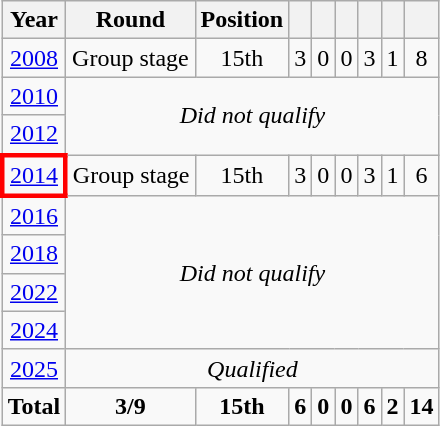<table class="wikitable" style="text-align: center;">
<tr>
<th>Year</th>
<th>Round</th>
<th>Position</th>
<th></th>
<th></th>
<th></th>
<th></th>
<th></th>
<th></th>
</tr>
<tr>
<td> <a href='#'>2008</a></td>
<td>Group stage</td>
<td>15th</td>
<td>3</td>
<td>0</td>
<td>0</td>
<td>3</td>
<td>1</td>
<td>8</td>
</tr>
<tr>
<td> <a href='#'>2010</a></td>
<td colspan=8 rowspan=2><em>Did not qualify</em></td>
</tr>
<tr>
<td> <a href='#'>2012</a></td>
</tr>
<tr>
<td style="border: 3px solid red"> <a href='#'>2014</a></td>
<td>Group stage</td>
<td>15th</td>
<td>3</td>
<td>0</td>
<td>0</td>
<td>3</td>
<td>1</td>
<td>6</td>
</tr>
<tr>
<td> <a href='#'>2016</a></td>
<td colspan=8 rowspan=4><em>Did not qualify</em></td>
</tr>
<tr>
<td> <a href='#'>2018</a></td>
</tr>
<tr>
<td> <a href='#'>2022</a></td>
</tr>
<tr>
<td> <a href='#'>2024</a></td>
</tr>
<tr>
<td> <a href='#'>2025</a></td>
<td colspan=8><em>Qualified</em></td>
</tr>
<tr>
<td><strong>Total</strong></td>
<td><strong>3/9</strong></td>
<td><strong>15th</strong></td>
<td><strong>6</strong></td>
<td><strong>0</strong></td>
<td><strong>0</strong></td>
<td><strong>6</strong></td>
<td><strong>2</strong></td>
<td><strong>14</strong></td>
</tr>
</table>
